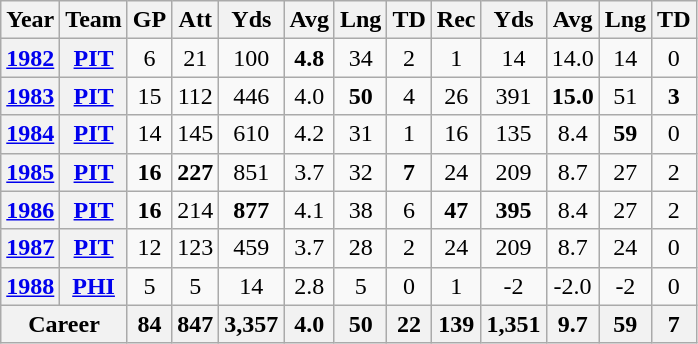<table class="wikitable" style="text-align:center;">
<tr>
<th>Year</th>
<th>Team</th>
<th>GP</th>
<th>Att</th>
<th>Yds</th>
<th>Avg</th>
<th>Lng</th>
<th>TD</th>
<th>Rec</th>
<th>Yds</th>
<th>Avg</th>
<th>Lng</th>
<th>TD</th>
</tr>
<tr>
<th><a href='#'>1982</a></th>
<th><a href='#'>PIT</a></th>
<td>6</td>
<td>21</td>
<td>100</td>
<td><strong>4.8</strong></td>
<td>34</td>
<td>2</td>
<td>1</td>
<td>14</td>
<td>14.0</td>
<td>14</td>
<td>0</td>
</tr>
<tr>
<th><a href='#'>1983</a></th>
<th><a href='#'>PIT</a></th>
<td>15</td>
<td>112</td>
<td>446</td>
<td>4.0</td>
<td><strong>50</strong></td>
<td>4</td>
<td>26</td>
<td>391</td>
<td><strong>15.0</strong></td>
<td>51</td>
<td><strong>3</strong></td>
</tr>
<tr>
<th><a href='#'>1984</a></th>
<th><a href='#'>PIT</a></th>
<td>14</td>
<td>145</td>
<td>610</td>
<td>4.2</td>
<td>31</td>
<td>1</td>
<td>16</td>
<td>135</td>
<td>8.4</td>
<td><strong>59</strong></td>
<td>0</td>
</tr>
<tr>
<th><a href='#'>1985</a></th>
<th><a href='#'>PIT</a></th>
<td><strong>16</strong></td>
<td><strong>227</strong></td>
<td>851</td>
<td>3.7</td>
<td>32</td>
<td><strong>7</strong></td>
<td>24</td>
<td>209</td>
<td>8.7</td>
<td>27</td>
<td>2</td>
</tr>
<tr>
<th><a href='#'>1986</a></th>
<th><a href='#'>PIT</a></th>
<td><strong>16</strong></td>
<td>214</td>
<td><strong>877</strong></td>
<td>4.1</td>
<td>38</td>
<td>6</td>
<td><strong>47</strong></td>
<td><strong>395</strong></td>
<td>8.4</td>
<td>27</td>
<td>2</td>
</tr>
<tr>
<th><a href='#'>1987</a></th>
<th><a href='#'>PIT</a></th>
<td>12</td>
<td>123</td>
<td>459</td>
<td>3.7</td>
<td>28</td>
<td>2</td>
<td>24</td>
<td>209</td>
<td>8.7</td>
<td>24</td>
<td>0</td>
</tr>
<tr>
<th><a href='#'>1988</a></th>
<th><a href='#'>PHI</a></th>
<td>5</td>
<td>5</td>
<td>14</td>
<td>2.8</td>
<td>5</td>
<td>0</td>
<td>1</td>
<td>-2</td>
<td>-2.0</td>
<td>-2</td>
<td>0</td>
</tr>
<tr>
<th colspan="2">Career</th>
<th>84</th>
<th>847</th>
<th>3,357</th>
<th>4.0</th>
<th>50</th>
<th>22</th>
<th>139</th>
<th>1,351</th>
<th>9.7</th>
<th>59</th>
<th>7</th>
</tr>
</table>
